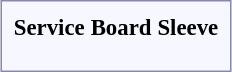<table style="margin:1em auto; border:1px solid #8888aa; background-color:#f7f8ff; padding:5px; font-size:95%;">
<tr>
<th>Service</th>
<th>Board</th>
<th>Sleeve</th>
</tr>
<tr>
<th></th>
<td></td>
<td></td>
</tr>
<tr>
<th></th>
<td></td>
<td></td>
</tr>
<tr>
<th></th>
<td></td>
<td></td>
</tr>
</table>
